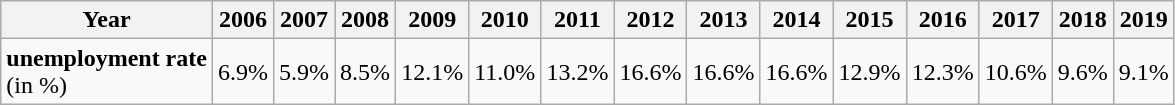<table class="wikitable">
<tr>
<th>Year</th>
<th>2006</th>
<th>2007</th>
<th>2008</th>
<th>2009</th>
<th>2010</th>
<th>2011</th>
<th>2012</th>
<th>2013</th>
<th>2014</th>
<th>2015</th>
<th>2016</th>
<th>2017</th>
<th>2018</th>
<th>2019</th>
</tr>
<tr>
<td><strong>unemployment rate</strong><br>(in %)</td>
<td>6.9%</td>
<td>5.9%</td>
<td>8.5%</td>
<td>12.1%</td>
<td>11.0%</td>
<td>13.2%</td>
<td>16.6%</td>
<td>16.6%</td>
<td>16.6%</td>
<td>12.9%</td>
<td>12.3%</td>
<td>10.6%</td>
<td>9.6%</td>
<td>9.1%</td>
</tr>
</table>
